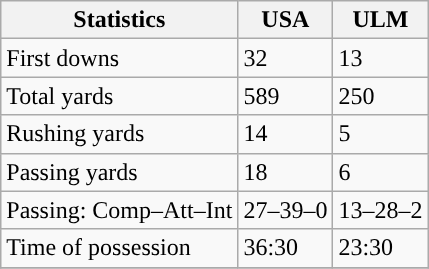<table class="wikitable" style="float: left;">
<tr>
<th>Statistics</th>
<th>USA</th>
<th>ULM</th>
</tr>
<tr>
<td>First downs</td>
<td>32</td>
<td>13</td>
</tr>
<tr>
<td>Total yards</td>
<td>589</td>
<td>250</td>
</tr>
<tr>
<td>Rushing yards</td>
<td>14</td>
<td>5</td>
</tr>
<tr>
<td>Passing yards</td>
<td>18</td>
<td>6</td>
</tr>
<tr>
<td>Passing: Comp–Att–Int</td>
<td>27–39–0</td>
<td>13–28–2</td>
</tr>
<tr>
<td>Time of possession</td>
<td>36:30</td>
<td>23:30</td>
</tr>
<tr>
</tr>
</table>
